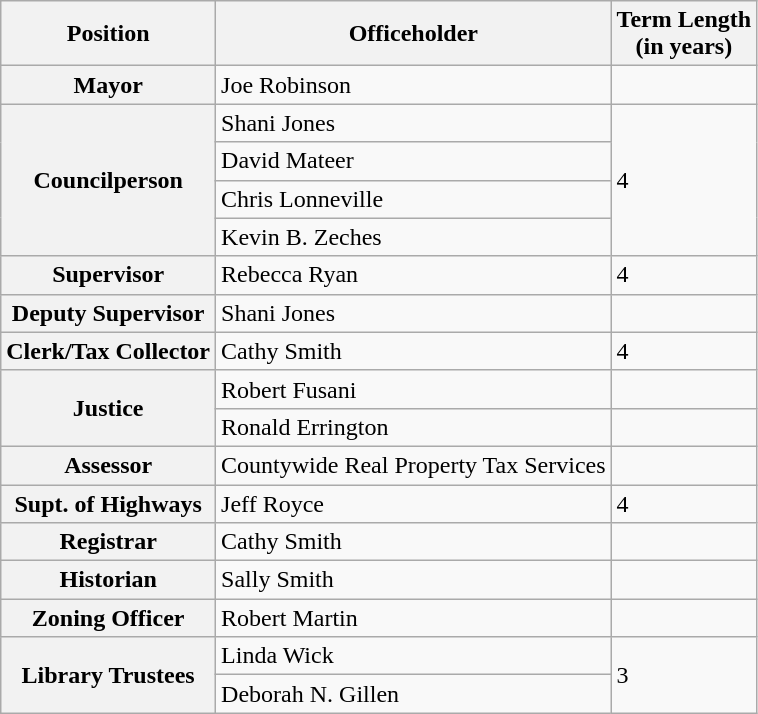<table class="wikitable sortable">
<tr>
<th>Position</th>
<th>Officeholder</th>
<th>Term Length<br>(in years)</th>
</tr>
<tr>
<th>Mayor</th>
<td>Joe Robinson</td>
<td></td>
</tr>
<tr>
<th rowspan="4">Councilperson</th>
<td>Shani Jones</td>
<td rowspan="4">4</td>
</tr>
<tr>
<td>David Mateer</td>
</tr>
<tr>
<td>Chris Lonneville</td>
</tr>
<tr>
<td>Kevin B. Zeches</td>
</tr>
<tr>
<th>Supervisor</th>
<td>Rebecca Ryan</td>
<td>4</td>
</tr>
<tr>
<th>Deputy Supervisor</th>
<td>Shani Jones</td>
<td></td>
</tr>
<tr>
<th>Clerk/Tax Collector</th>
<td>Cathy Smith</td>
<td>4</td>
</tr>
<tr>
<th rowspan="2">Justice</th>
<td>Robert Fusani</td>
<td></td>
</tr>
<tr>
<td>Ronald Errington</td>
<td></td>
</tr>
<tr>
<th>Assessor</th>
<td>Countywide Real Property Tax Services</td>
<td></td>
</tr>
<tr>
<th>Supt. of Highways</th>
<td>Jeff Royce</td>
<td>4</td>
</tr>
<tr>
<th>Registrar</th>
<td>Cathy Smith</td>
<td></td>
</tr>
<tr>
<th>Historian</th>
<td>Sally Smith</td>
<td></td>
</tr>
<tr>
<th>Zoning Officer</th>
<td>Robert Martin</td>
<td></td>
</tr>
<tr>
<th rowspan="2">Library Trustees</th>
<td>Linda Wick</td>
<td rowspan="2">3</td>
</tr>
<tr>
<td>Deborah N. Gillen</td>
</tr>
</table>
